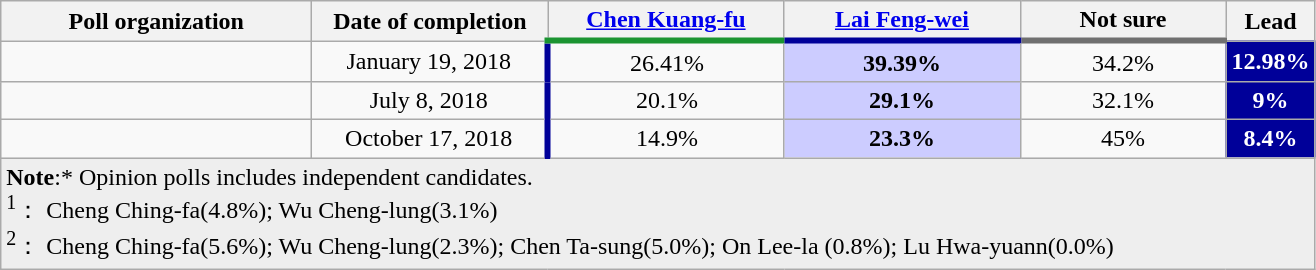<table class="wikitable collapsible sortable" style="text-align:center">
<tr>
<th style="width:200px;">Poll organization</th>
<th style="width:150px;">Date of completion</th>
<th style="width:150px; border-bottom:4px solid #1B9431;"> <a href='#'>Chen Kuang-fu</a></th>
<th style="width:150px; border-bottom:4px solid #000099;"> <a href='#'>Lai Feng-wei</a></th>
<th style="width:130px; border-bottom:4px solid #707070;"> Not sure</th>
<th style="width:40px;">Lead</th>
</tr>
<tr>
<td></td>
<td>January 19, 2018</td>
<td style="border-left:4px solid #000099;">26.41%</td>
<td style="background-color:#CCCCFF;"><strong>39.39%</strong></td>
<td>34.2%</td>
<td style="background:#000099; color:white"><strong>12.98%</strong></td>
</tr>
<tr>
<td></td>
<td>July 8, 2018</td>
<td style="border-left:4px solid #000099;">20.1%</td>
<td style="background-color:#CCCCFF;"><strong>29.1%</strong></td>
<td>32.1%</td>
<td style="background:#000099; color:white"><strong>9%</strong></td>
</tr>
<tr>
<td></td>
<td>October 17, 2018</td>
<td style="border-left:4px solid #000099;">14.9%</td>
<td style="background-color:#CCCCFF;"><strong>23.3%</strong></td>
<td>45%</td>
<td style="background:#000099; color:white"><strong>8.4%</strong></td>
</tr>
<tr>
<td colspan="7" style="background-color:#EEEEEE;" align=left><div><strong>Note</strong>:* Opinion polls includes independent candidates.<br><sup>1</sup>： Cheng Ching-fa(4.8%); Wu Cheng-lung(3.1%)<br>
<sup>2</sup>： Cheng Ching-fa(5.6%); Wu Cheng-lung(2.3%); Chen Ta-sung(5.0%); On Lee-la (0.8%); Lu Hwa-yuann(0.0%) <br>
</div></td>
</tr>
</table>
